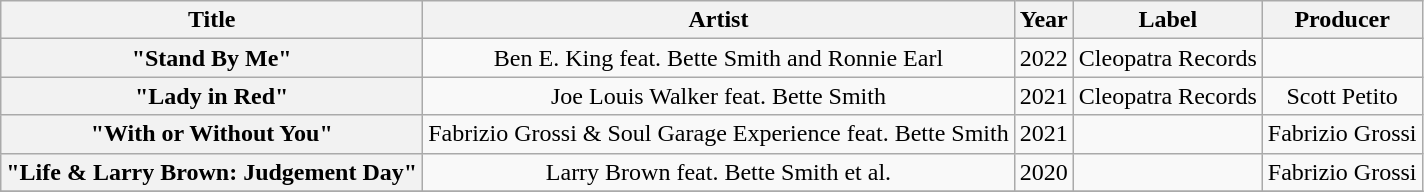<table class="wikitable plainrowheaders" style="text-align:center;">
<tr>
<th scope="col">Title</th>
<th scope="col">Artist</th>
<th scope="col">Year</th>
<th scope="col">Label</th>
<th scope="col">Producer</th>
</tr>
<tr>
<th scope="row">"Stand By Me"</th>
<td>Ben E. King feat. Bette Smith and Ronnie Earl</td>
<td>2022</td>
<td>Cleopatra Records</td>
<td></td>
</tr>
<tr>
<th scope="row">"Lady in Red"</th>
<td>Joe Louis Walker feat. Bette Smith</td>
<td>2021</td>
<td>Cleopatra Records</td>
<td>Scott Petito</td>
</tr>
<tr>
<th scope="row">"With or Without You"</th>
<td>Fabrizio Grossi & Soul Garage Experience feat. Bette Smith</td>
<td>2021</td>
<td></td>
<td>Fabrizio Grossi</td>
</tr>
<tr>
<th scope="row">"Life & Larry Brown: Judgement Day"</th>
<td>Larry Brown feat. Bette Smith et al.</td>
<td>2020</td>
<td></td>
<td>Fabrizio Grossi</td>
</tr>
<tr>
</tr>
</table>
